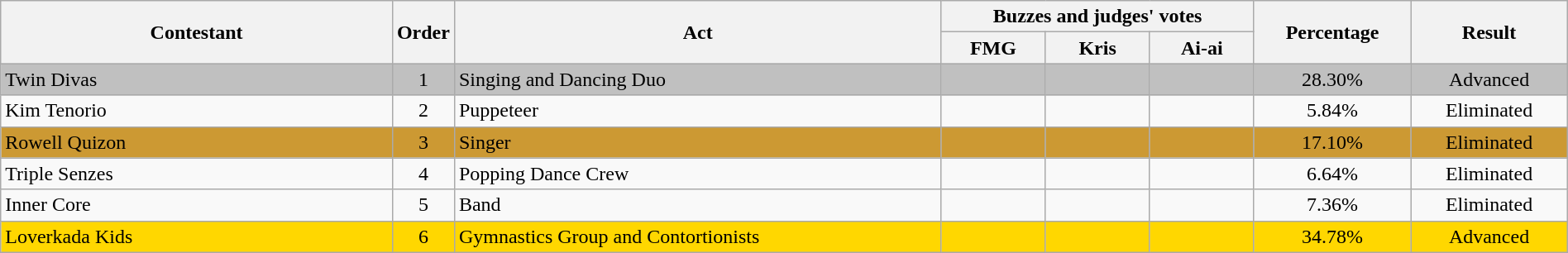<table class="wikitable" style="text-align:center; width:100%;">
<tr>
<th rowspan="2" style="width:25%;" ->Contestant</th>
<th rowspan="2" style="width:03%;">Order</th>
<th rowspan="2">Act</th>
<th colspan="3" style="width:20%;">Buzzes and judges' votes</th>
<th rowspan="2" style="width:10%;">Percentage</th>
<th rowspan="2" style="width:10%;">Result</th>
</tr>
<tr>
<th style="width:06.66%;">FMG</th>
<th style="width:06.66%;">Kris</th>
<th style="width:06.66%;">Ai-ai</th>
</tr>
<tr bgcolor="silver">
<td scope="row" style="text-align:left;">Twin Divas</td>
<td>1</td>
<td scope="row" style="text-align:left;">Singing and Dancing Duo</td>
<td></td>
<td></td>
<td></td>
<td>28.30%</td>
<td>Advanced</td>
</tr>
<tr>
<td scope="row" style="text-align:left;">Kim Tenorio</td>
<td>2</td>
<td scope="row" style="text-align:left;">Puppeteer</td>
<td></td>
<td></td>
<td></td>
<td>5.84%</td>
<td>Eliminated</td>
</tr>
<tr bgcolor="#CC9933">
<td scope="row" style="text-align:left;">Rowell Quizon</td>
<td>3</td>
<td scope="row" style="text-align:left;">Singer</td>
<td></td>
<td></td>
<td></td>
<td>17.10%</td>
<td>Eliminated</td>
</tr>
<tr>
<td scope="row" style="text-align:left;">Triple Senzes</td>
<td>4</td>
<td scope="row" style="text-align:left;">Popping Dance Crew</td>
<td></td>
<td></td>
<td></td>
<td>6.64%</td>
<td>Eliminated</td>
</tr>
<tr>
<td scope="row" style="text-align:left;">Inner Core</td>
<td>5</td>
<td scope="row" style="text-align:left;">Band</td>
<td></td>
<td></td>
<td></td>
<td>7.36%</td>
<td>Eliminated</td>
</tr>
<tr bgcolor="gold">
<td scope="row" style="text-align:left;">Loverkada Kids</td>
<td>6</td>
<td scope="row" style="text-align:left;">Gymnastics Group and Contortionists</td>
<td></td>
<td></td>
<td></td>
<td>34.78%</td>
<td>Advanced</td>
</tr>
</table>
